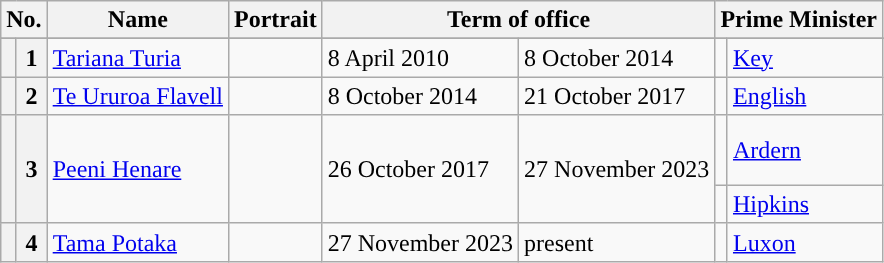<table class="wikitable">
<tr>
<th colspan=2>No.</th>
<th>Name</th>
<th>Portrait</th>
<th colspan=2>Term of office</th>
<th colspan=2>Prime Minister</th>
</tr>
<tr>
</tr>
<tr>
<th style="background:"></th>
<th>1</th>
<td><a href='#'>Tariana Turia</a></td>
<td></td>
<td>8 April 2010</td>
<td>8 October 2014</td>
<td rowspan="2" style="background:"></td>
<td rowspan="2"><a href='#'>Key</a></td>
</tr>
<tr>
<th rowspan="2" style="background:"></th>
<th rowspan="2">2</th>
<td rowspan="2"><a href='#'>Te Ururoa Flavell</a></td>
<td rowspan="2"></td>
<td rowspan="2">8 October 2014</td>
<td rowspan="2">21 October 2017</td>
</tr>
<tr>
<td width=1 style="background:"></td>
<td><a href='#'>English</a></td>
</tr>
<tr>
<th height="40" style="border-bottom:solid 0 grey; background:"></th>
<th rowspan="2">3</th>
<td rowspan="2"><a href='#'>Peeni Henare</a></td>
<td rowspan="2"></td>
<td rowspan="2">26 October 2017</td>
<td rowspan="2">27 November 2023</td>
<td style="background:"></td>
<td><a href='#'>Ardern</a></td>
</tr>
<tr>
<th height=15 style="border-top:solid 0 grey; background:"></th>
<td style="background:"></td>
<td><a href='#'>Hipkins</a></td>
</tr>
<tr>
<th style="background:"></th>
<th>4</th>
<td><a href='#'>Tama Potaka</a></td>
<td></td>
<td>27 November 2023</td>
<td>present</td>
<td style="background:"></td>
<td><a href='#'>Luxon</a></td>
</tr>
</table>
